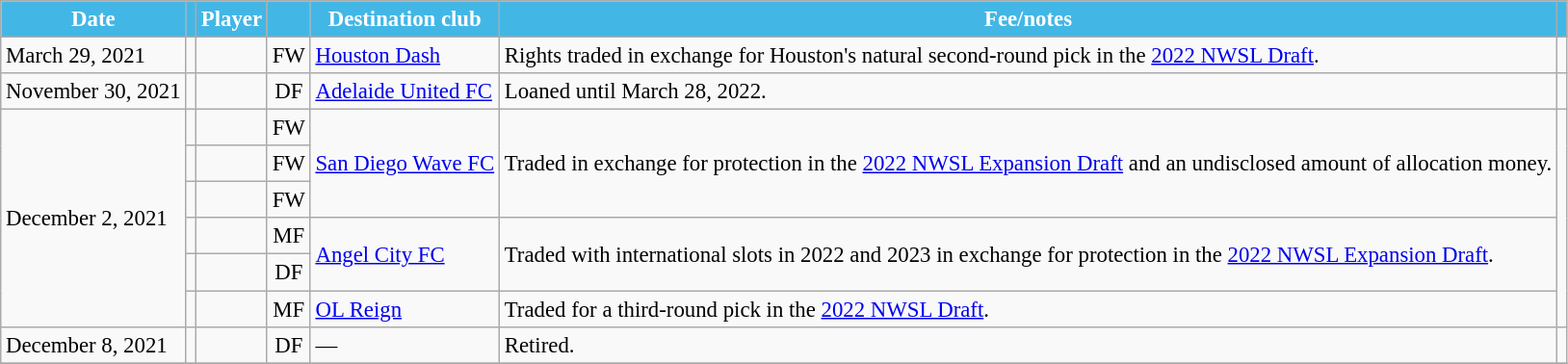<table class="wikitable sortable" style="text-align:left; font-size:95%;">
<tr>
<th style="background:#42b7e6; color:#fff;" width:110px;" data-sort-type="date">Date</th>
<th style="background:#42b7e6; color:#fff;" width:30px;"></th>
<th style="background:#42b7e6; color:#fff;" width:200px;">Player</th>
<th style="background:#42b7e6; color:#fff;" width:55px;"></th>
<th style="background:#42b7e6; color:#fff;" width:200px;">Destination club</th>
<th style="background:#42b7e6; color:#fff;" width:450px;">Fee/notes</th>
<th style="background:#42b7e6; color:#fff;" width:30px;"></th>
</tr>
<tr>
<td>March 29, 2021</td>
<td></td>
<td></td>
<td align="center">FW</td>
<td> <a href='#'>Houston Dash</a></td>
<td>Rights traded in exchange for Houston's natural second-round pick in the <a href='#'>2022 NWSL Draft</a>.</td>
<td></td>
</tr>
<tr>
<td>November 30, 2021</td>
<td></td>
<td></td>
<td align="center">DF</td>
<td> <a href='#'>Adelaide United FC</a></td>
<td>Loaned until March 28, 2022.</td>
<td></td>
</tr>
<tr>
<td rowspan="6">December 2, 2021</td>
<td></td>
<td></td>
<td align="center">FW</td>
<td rowspan="3"> <a href='#'>San Diego Wave FC</a></td>
<td rowspan="3">Traded in exchange for protection in the <a href='#'>2022 NWSL Expansion Draft</a> and an undisclosed amount of allocation money.</td>
<td rowspan="6"></td>
</tr>
<tr>
<td></td>
<td></td>
<td align="center">FW</td>
</tr>
<tr>
<td></td>
<td></td>
<td align="center">FW</td>
</tr>
<tr>
<td></td>
<td></td>
<td align="center">MF</td>
<td rowspan="2"> <a href='#'>Angel City FC</a></td>
<td rowspan="2">Traded with international slots in 2022 and 2023 in exchange for protection in the <a href='#'>2022 NWSL Expansion Draft</a>.</td>
</tr>
<tr>
<td></td>
<td></td>
<td align="center">DF</td>
</tr>
<tr>
<td></td>
<td></td>
<td align="center">MF</td>
<td> <a href='#'>OL Reign</a></td>
<td>Traded for a third-round pick in the <a href='#'>2022 NWSL Draft</a>.</td>
</tr>
<tr>
<td>December 8, 2021</td>
<td></td>
<td></td>
<td align="center">DF</td>
<td>—</td>
<td>Retired.</td>
<td></td>
</tr>
<tr>
</tr>
</table>
